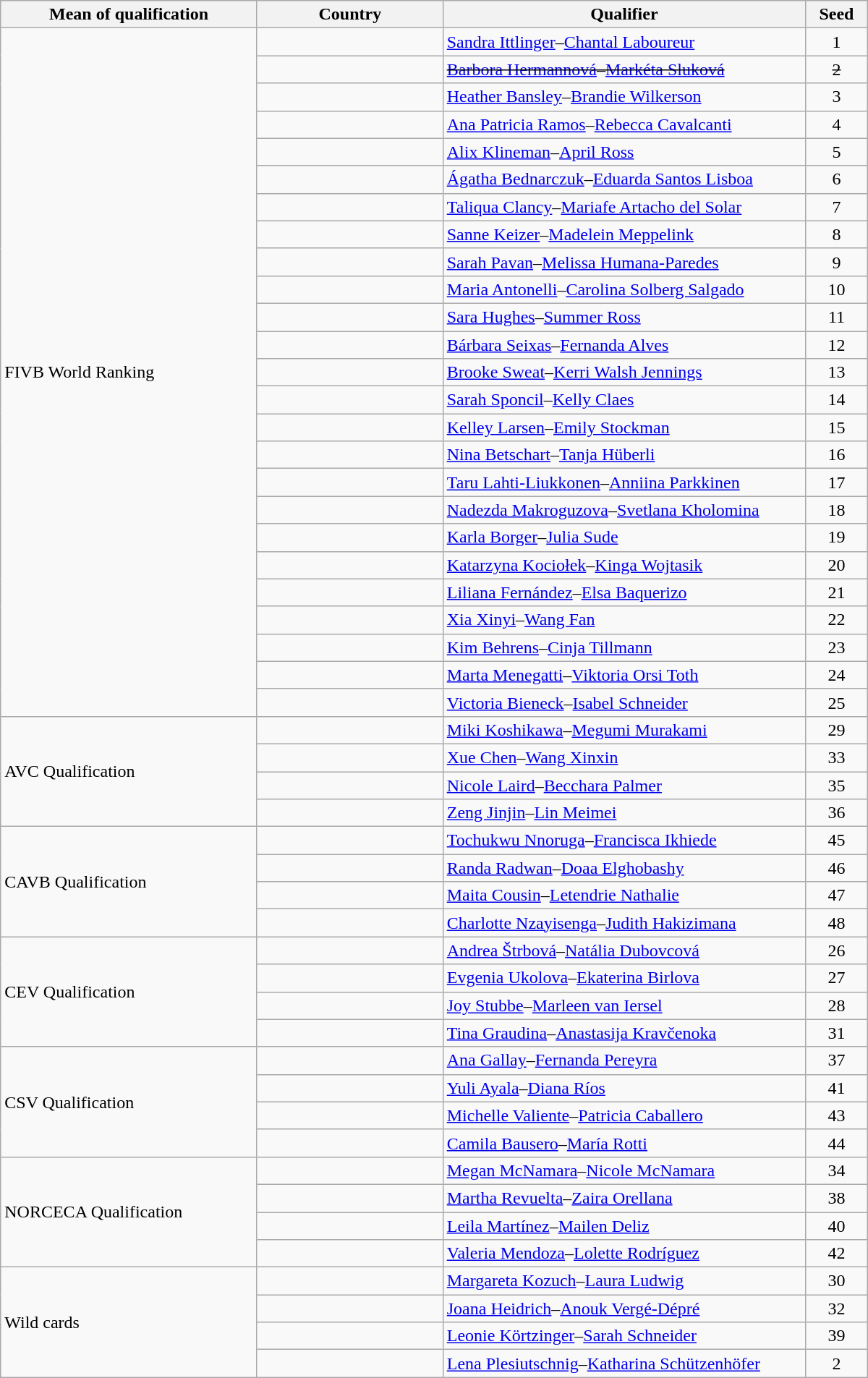<table class="wikitable sortable" width=800>
<tr>
<th width=29%>Mean of qualification</th>
<th width=21%>Country</th>
<th width=41%>Qualifier</th>
<th width=7%>Seed</th>
</tr>
<tr>
<td rowspan=25>FIVB World Ranking</td>
<td></td>
<td><a href='#'>Sandra Ittlinger</a>–<a href='#'>Chantal Laboureur</a></td>
<td align=center>1</td>
</tr>
<tr>
<td><s></s></td>
<td><s><a href='#'>Barbora Hermannová</a>–<a href='#'>Markéta Sluková</a></s></td>
<td align=center><s>2</s></td>
</tr>
<tr>
<td></td>
<td><a href='#'>Heather Bansley</a>–<a href='#'>Brandie Wilkerson</a></td>
<td align=center>3</td>
</tr>
<tr>
<td></td>
<td><a href='#'>Ana Patricia Ramos</a>–<a href='#'>Rebecca Cavalcanti</a></td>
<td align=center>4</td>
</tr>
<tr>
<td></td>
<td><a href='#'>Alix Klineman</a>–<a href='#'>April Ross</a></td>
<td align=center>5</td>
</tr>
<tr>
<td></td>
<td><a href='#'>Ágatha Bednarczuk</a>–<a href='#'>Eduarda Santos Lisboa</a></td>
<td align=center>6</td>
</tr>
<tr>
<td></td>
<td><a href='#'>Taliqua Clancy</a>–<a href='#'>Mariafe Artacho del Solar</a></td>
<td align=center>7</td>
</tr>
<tr>
<td></td>
<td><a href='#'>Sanne Keizer</a>–<a href='#'>Madelein Meppelink</a></td>
<td align=center>8</td>
</tr>
<tr>
<td></td>
<td><a href='#'>Sarah Pavan</a>–<a href='#'>Melissa Humana-Paredes</a></td>
<td align=center>9</td>
</tr>
<tr>
<td></td>
<td><a href='#'>Maria Antonelli</a>–<a href='#'>Carolina Solberg Salgado</a></td>
<td align=center>10</td>
</tr>
<tr>
<td></td>
<td><a href='#'>Sara Hughes</a>–<a href='#'>Summer Ross</a></td>
<td align=center>11</td>
</tr>
<tr>
<td></td>
<td><a href='#'>Bárbara Seixas</a>–<a href='#'>Fernanda Alves</a></td>
<td align=center>12</td>
</tr>
<tr>
<td></td>
<td><a href='#'>Brooke Sweat</a>–<a href='#'>Kerri Walsh Jennings</a></td>
<td align=center>13</td>
</tr>
<tr>
<td></td>
<td><a href='#'>Sarah Sponcil</a>–<a href='#'>Kelly Claes</a></td>
<td align=center>14</td>
</tr>
<tr>
<td></td>
<td><a href='#'>Kelley Larsen</a>–<a href='#'>Emily Stockman</a></td>
<td align=center>15</td>
</tr>
<tr>
<td></td>
<td><a href='#'>Nina Betschart</a>–<a href='#'>Tanja Hüberli</a></td>
<td align=center>16</td>
</tr>
<tr>
<td></td>
<td><a href='#'>Taru Lahti-Liukkonen</a>–<a href='#'>Anniina Parkkinen</a></td>
<td align=center>17</td>
</tr>
<tr>
<td></td>
<td><a href='#'>Nadezda Makroguzova</a>–<a href='#'>Svetlana Kholomina</a></td>
<td align=center>18</td>
</tr>
<tr>
<td></td>
<td><a href='#'>Karla Borger</a>–<a href='#'>Julia Sude</a></td>
<td align=center>19</td>
</tr>
<tr>
<td></td>
<td><a href='#'>Katarzyna Kociołek</a>–<a href='#'>Kinga Wojtasik</a></td>
<td align=center>20</td>
</tr>
<tr>
<td></td>
<td><a href='#'>Liliana Fernández</a>–<a href='#'>Elsa Baquerizo</a></td>
<td align=center>21</td>
</tr>
<tr>
<td></td>
<td><a href='#'>Xia Xinyi</a>–<a href='#'>Wang Fan</a></td>
<td align=center>22</td>
</tr>
<tr>
<td></td>
<td><a href='#'>Kim Behrens</a>–<a href='#'>Cinja Tillmann</a></td>
<td align=center>23</td>
</tr>
<tr>
<td></td>
<td><a href='#'>Marta Menegatti</a>–<a href='#'>Viktoria Orsi Toth</a></td>
<td align=center>24</td>
</tr>
<tr>
<td></td>
<td><a href='#'>Victoria Bieneck</a>–<a href='#'>Isabel Schneider</a></td>
<td align=center>25</td>
</tr>
<tr>
<td rowspan=4>AVC Qualification</td>
<td></td>
<td><a href='#'>Miki Koshikawa</a>–<a href='#'>Megumi Murakami</a></td>
<td align=center>29</td>
</tr>
<tr>
<td></td>
<td><a href='#'>Xue Chen</a>–<a href='#'>Wang Xinxin</a></td>
<td align=center>33</td>
</tr>
<tr>
<td></td>
<td><a href='#'>Nicole Laird</a>–<a href='#'>Becchara Palmer</a></td>
<td align=center>35</td>
</tr>
<tr>
<td></td>
<td><a href='#'>Zeng Jinjin</a>–<a href='#'>Lin Meimei</a></td>
<td align=center>36</td>
</tr>
<tr>
<td rowspan=4>CAVB Qualification</td>
<td></td>
<td><a href='#'>Tochukwu Nnoruga</a>–<a href='#'>Francisca Ikhiede</a></td>
<td align=center>45</td>
</tr>
<tr>
<td></td>
<td><a href='#'>Randa Radwan</a>–<a href='#'>Doaa Elghobashy</a></td>
<td align=center>46</td>
</tr>
<tr>
<td></td>
<td><a href='#'>Maita Cousin</a>–<a href='#'>Letendrie Nathalie</a></td>
<td align=center>47</td>
</tr>
<tr>
<td></td>
<td><a href='#'>Charlotte Nzayisenga</a>–<a href='#'>Judith Hakizimana</a></td>
<td align=center>48</td>
</tr>
<tr>
<td rowspan=4>CEV Qualification</td>
<td></td>
<td><a href='#'>Andrea Štrbová</a>–<a href='#'>Natália Dubovcová</a></td>
<td align=center>26</td>
</tr>
<tr>
<td></td>
<td><a href='#'>Evgenia Ukolova</a>–<a href='#'>Ekaterina Birlova</a></td>
<td align=center>27</td>
</tr>
<tr>
<td></td>
<td><a href='#'>Joy Stubbe</a>–<a href='#'>Marleen van Iersel</a></td>
<td align=center>28</td>
</tr>
<tr>
<td></td>
<td><a href='#'>Tina Graudina</a>–<a href='#'>Anastasija Kravčenoka</a></td>
<td align=center>31</td>
</tr>
<tr>
<td rowspan=4>CSV Qualification</td>
<td></td>
<td><a href='#'>Ana Gallay</a>–<a href='#'>Fernanda Pereyra</a></td>
<td align=center>37</td>
</tr>
<tr>
<td></td>
<td><a href='#'>Yuli Ayala</a>–<a href='#'>Diana Ríos</a></td>
<td align=center>41</td>
</tr>
<tr>
<td></td>
<td><a href='#'>Michelle Valiente</a>–<a href='#'>Patricia Caballero</a></td>
<td align=center>43</td>
</tr>
<tr>
<td></td>
<td><a href='#'>Camila Bausero</a>–<a href='#'>María Rotti</a></td>
<td align=center>44</td>
</tr>
<tr>
<td rowspan=4>NORCECA Qualification</td>
<td></td>
<td><a href='#'>Megan McNamara</a>–<a href='#'>Nicole McNamara</a></td>
<td align=center>34</td>
</tr>
<tr>
<td></td>
<td><a href='#'>Martha Revuelta</a>–<a href='#'>Zaira Orellana</a></td>
<td align=center>38</td>
</tr>
<tr>
<td></td>
<td><a href='#'>Leila Martínez</a>–<a href='#'>Mailen Deliz</a></td>
<td align=center>40</td>
</tr>
<tr>
<td></td>
<td><a href='#'>Valeria Mendoza</a>–<a href='#'>Lolette Rodríguez</a></td>
<td align=center>42</td>
</tr>
<tr>
<td rowspan=4>Wild cards</td>
<td></td>
<td><a href='#'>Margareta Kozuch</a>–<a href='#'>Laura Ludwig</a></td>
<td align=center>30</td>
</tr>
<tr>
<td></td>
<td><a href='#'>Joana Heidrich</a>–<a href='#'>Anouk Vergé-Dépré</a></td>
<td align=center>32</td>
</tr>
<tr>
<td></td>
<td><a href='#'>Leonie Körtzinger</a>–<a href='#'>Sarah Schneider</a></td>
<td align=center>39</td>
</tr>
<tr>
<td></td>
<td><a href='#'>Lena Plesiutschnig</a>–<a href='#'>Katharina Schützenhöfer</a></td>
<td align=center>2</td>
</tr>
</table>
